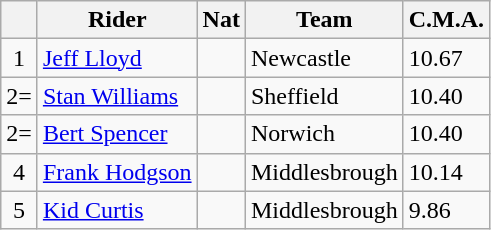<table class=wikitable>
<tr>
<th></th>
<th>Rider</th>
<th>Nat</th>
<th>Team</th>
<th>C.M.A.</th>
</tr>
<tr>
<td align="center">1</td>
<td><a href='#'>Jeff Lloyd</a></td>
<td></td>
<td>Newcastle</td>
<td>10.67</td>
</tr>
<tr>
<td align="center">2=</td>
<td><a href='#'>Stan Williams</a></td>
<td></td>
<td>Sheffield</td>
<td>10.40</td>
</tr>
<tr>
<td align="center">2=</td>
<td><a href='#'>Bert Spencer</a></td>
<td></td>
<td>Norwich</td>
<td>10.40</td>
</tr>
<tr>
<td align="center">4</td>
<td><a href='#'>Frank Hodgson</a></td>
<td></td>
<td>Middlesbrough</td>
<td>10.14</td>
</tr>
<tr>
<td align="center">5</td>
<td><a href='#'>Kid Curtis</a></td>
<td></td>
<td>Middlesbrough</td>
<td>9.86</td>
</tr>
</table>
